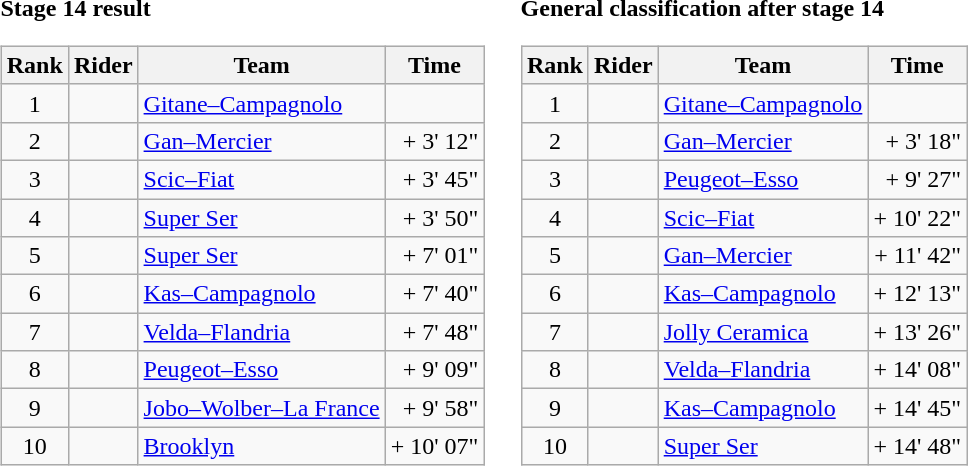<table>
<tr>
<td><strong>Stage 14 result</strong><br><table class="wikitable">
<tr>
<th scope="col">Rank</th>
<th scope="col">Rider</th>
<th scope="col">Team</th>
<th scope="col">Time</th>
</tr>
<tr>
<td style="text-align:center;">1</td>
<td></td>
<td><a href='#'>Gitane–Campagnolo</a></td>
<td style="text-align:right;"></td>
</tr>
<tr>
<td style="text-align:center;">2</td>
<td></td>
<td><a href='#'>Gan–Mercier</a></td>
<td style="text-align:right;">+ 3' 12"</td>
</tr>
<tr>
<td style="text-align:center;">3</td>
<td></td>
<td><a href='#'>Scic–Fiat</a></td>
<td style="text-align:right;">+ 3' 45"</td>
</tr>
<tr>
<td style="text-align:center;">4</td>
<td></td>
<td><a href='#'>Super Ser</a></td>
<td style="text-align:right;">+ 3' 50"</td>
</tr>
<tr>
<td style="text-align:center;">5</td>
<td></td>
<td><a href='#'>Super Ser</a></td>
<td style="text-align:right;">+ 7' 01"</td>
</tr>
<tr>
<td style="text-align:center;">6</td>
<td></td>
<td><a href='#'>Kas–Campagnolo</a></td>
<td style="text-align:right;">+ 7' 40"</td>
</tr>
<tr>
<td style="text-align:center;">7</td>
<td></td>
<td><a href='#'>Velda–Flandria</a></td>
<td style="text-align:right;">+ 7' 48"</td>
</tr>
<tr>
<td style="text-align:center;">8</td>
<td></td>
<td><a href='#'>Peugeot–Esso</a></td>
<td style="text-align:right;">+ 9' 09"</td>
</tr>
<tr>
<td style="text-align:center;">9</td>
<td></td>
<td><a href='#'>Jobo–Wolber–La France</a></td>
<td style="text-align:right;">+ 9' 58"</td>
</tr>
<tr>
<td style="text-align:center;">10</td>
<td></td>
<td><a href='#'>Brooklyn</a></td>
<td style="text-align:right;">+ 10' 07"</td>
</tr>
</table>
</td>
<td></td>
<td><strong>General classification after stage 14</strong><br><table class="wikitable">
<tr>
<th scope="col">Rank</th>
<th scope="col">Rider</th>
<th scope="col">Team</th>
<th scope="col">Time</th>
</tr>
<tr>
<td style="text-align:center;">1</td>
<td> </td>
<td><a href='#'>Gitane–Campagnolo</a></td>
<td style="text-align:right;"></td>
</tr>
<tr>
<td style="text-align:center;">2</td>
<td></td>
<td><a href='#'>Gan–Mercier</a></td>
<td style="text-align:right;">+ 3' 18"</td>
</tr>
<tr>
<td style="text-align:center;">3</td>
<td></td>
<td><a href='#'>Peugeot–Esso</a></td>
<td style="text-align:right;">+ 9' 27"</td>
</tr>
<tr>
<td style="text-align:center;">4</td>
<td></td>
<td><a href='#'>Scic–Fiat</a></td>
<td style="text-align:right;">+ 10' 22"</td>
</tr>
<tr>
<td style="text-align:center;">5</td>
<td></td>
<td><a href='#'>Gan–Mercier</a></td>
<td style="text-align:right;">+ 11' 42"</td>
</tr>
<tr>
<td style="text-align:center;">6</td>
<td></td>
<td><a href='#'>Kas–Campagnolo</a></td>
<td style="text-align:right;">+ 12' 13"</td>
</tr>
<tr>
<td style="text-align:center;">7</td>
<td></td>
<td><a href='#'>Jolly Ceramica</a></td>
<td style="text-align:right;">+ 13' 26"</td>
</tr>
<tr>
<td style="text-align:center;">8</td>
<td></td>
<td><a href='#'>Velda–Flandria</a></td>
<td style="text-align:right;">+ 14' 08"</td>
</tr>
<tr>
<td style="text-align:center;">9</td>
<td></td>
<td><a href='#'>Kas–Campagnolo</a></td>
<td style="text-align:right;">+ 14' 45"</td>
</tr>
<tr>
<td style="text-align:center;">10</td>
<td></td>
<td><a href='#'>Super Ser</a></td>
<td style="text-align:right;">+ 14' 48"</td>
</tr>
</table>
</td>
</tr>
</table>
